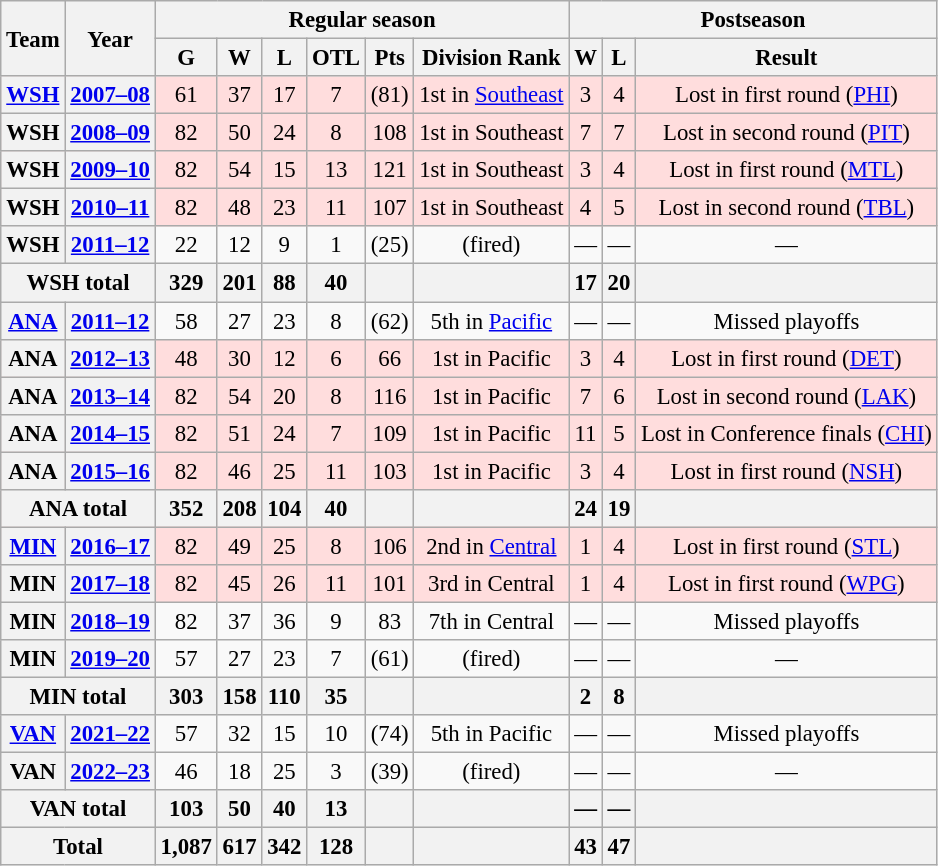<table class="wikitable" style="font-size:95%; text-align:center;">
<tr>
<th rowspan="2">Team</th>
<th rowspan="2">Year</th>
<th colspan="6">Regular season</th>
<th colspan="3">Postseason</th>
</tr>
<tr>
<th>G</th>
<th>W</th>
<th>L</th>
<th>OTL</th>
<th>Pts</th>
<th>Division Rank</th>
<th>W</th>
<th>L</th>
<th>Result</th>
</tr>
<tr style="background:#fdd;">
<th><a href='#'>WSH</a></th>
<th><a href='#'>2007–08</a></th>
<td>61</td>
<td>37</td>
<td>17</td>
<td>7</td>
<td>(81)</td>
<td>1st in <a href='#'>Southeast</a></td>
<td>3</td>
<td>4</td>
<td>Lost in first round (<a href='#'>PHI</a>)</td>
</tr>
<tr style="background:#fdd;">
<th>WSH</th>
<th><a href='#'>2008–09</a></th>
<td>82</td>
<td>50</td>
<td>24</td>
<td>8</td>
<td>108</td>
<td>1st in Southeast</td>
<td>7</td>
<td>7</td>
<td>Lost in second round (<a href='#'>PIT</a>)</td>
</tr>
<tr style="background:#fdd;">
<th>WSH</th>
<th><a href='#'>2009–10</a></th>
<td>82</td>
<td>54</td>
<td>15</td>
<td>13</td>
<td>121</td>
<td>1st in Southeast</td>
<td>3</td>
<td>4</td>
<td>Lost in first round (<a href='#'>MTL</a>)</td>
</tr>
<tr style="background:#fdd;">
<th>WSH</th>
<th><a href='#'>2010–11</a></th>
<td>82</td>
<td>48</td>
<td>23</td>
<td>11</td>
<td>107</td>
<td>1st in Southeast</td>
<td>4</td>
<td>5</td>
<td>Lost in second round (<a href='#'>TBL</a>)</td>
</tr>
<tr>
<th>WSH</th>
<th><a href='#'>2011–12</a></th>
<td>22</td>
<td>12</td>
<td>9</td>
<td>1</td>
<td>(25)</td>
<td>(fired)</td>
<td>—</td>
<td>—</td>
<td>—</td>
</tr>
<tr>
<th colspan="2">WSH total</th>
<th>329</th>
<th>201</th>
<th>88</th>
<th>40</th>
<th> </th>
<th> </th>
<th>17</th>
<th>20</th>
<th> </th>
</tr>
<tr>
<th><a href='#'>ANA</a></th>
<th><a href='#'>2011–12</a></th>
<td>58</td>
<td>27</td>
<td>23</td>
<td>8</td>
<td>(62)</td>
<td>5th in <a href='#'>Pacific</a></td>
<td>—</td>
<td>—</td>
<td>Missed playoffs</td>
</tr>
<tr style="background:#fdd;">
<th>ANA</th>
<th><a href='#'>2012–13</a></th>
<td>48</td>
<td>30</td>
<td>12</td>
<td>6</td>
<td>66</td>
<td>1st in Pacific</td>
<td>3</td>
<td>4</td>
<td>Lost in first round (<a href='#'>DET</a>)</td>
</tr>
<tr style="background:#fdd;">
<th>ANA</th>
<th><a href='#'>2013–14</a></th>
<td>82</td>
<td>54</td>
<td>20</td>
<td>8</td>
<td>116</td>
<td>1st in Pacific</td>
<td>7</td>
<td>6</td>
<td>Lost in second round (<a href='#'>LAK</a>)</td>
</tr>
<tr style="background:#fdd;">
<th>ANA</th>
<th><a href='#'>2014–15</a></th>
<td>82</td>
<td>51</td>
<td>24</td>
<td>7</td>
<td>109</td>
<td>1st in Pacific</td>
<td>11</td>
<td>5</td>
<td>Lost in Conference finals (<a href='#'>CHI</a>)</td>
</tr>
<tr style="background:#fdd;">
<th>ANA</th>
<th><a href='#'>2015–16</a></th>
<td>82</td>
<td>46</td>
<td>25</td>
<td>11</td>
<td>103</td>
<td>1st in Pacific</td>
<td>3</td>
<td>4</td>
<td>Lost in first round (<a href='#'>NSH</a>)</td>
</tr>
<tr style="background:#fdd;">
<th colspan="2">ANA total</th>
<th>352</th>
<th>208</th>
<th>104</th>
<th>40</th>
<th> </th>
<th> </th>
<th>24</th>
<th>19</th>
<th></th>
</tr>
<tr style="background:#fdd;">
<th><a href='#'>MIN</a></th>
<th><a href='#'>2016–17</a></th>
<td>82</td>
<td>49</td>
<td>25</td>
<td>8</td>
<td>106</td>
<td>2nd in <a href='#'>Central</a></td>
<td>1</td>
<td>4</td>
<td>Lost in first round (<a href='#'>STL</a>)</td>
</tr>
<tr style="background:#fdd;">
<th>MIN</th>
<th><a href='#'>2017–18</a></th>
<td>82</td>
<td>45</td>
<td>26</td>
<td>11</td>
<td>101</td>
<td>3rd in Central</td>
<td>1</td>
<td>4</td>
<td>Lost in first round (<a href='#'>WPG</a>)</td>
</tr>
<tr>
<th>MIN</th>
<th><a href='#'>2018–19</a></th>
<td>82</td>
<td>37</td>
<td>36</td>
<td>9</td>
<td>83</td>
<td>7th in Central</td>
<td>—</td>
<td>—</td>
<td>Missed playoffs</td>
</tr>
<tr>
<th>MIN</th>
<th><a href='#'>2019–20</a></th>
<td>57</td>
<td>27</td>
<td>23</td>
<td>7</td>
<td>(61)</td>
<td>(fired)</td>
<td>—</td>
<td>—</td>
<td>—</td>
</tr>
<tr>
<th colspan="2">MIN total</th>
<th>303</th>
<th>158</th>
<th>110</th>
<th>35</th>
<th> </th>
<th> </th>
<th>2</th>
<th>8</th>
<th></th>
</tr>
<tr>
<th><a href='#'>VAN</a></th>
<th><a href='#'>2021–22</a></th>
<td>57</td>
<td>32</td>
<td>15</td>
<td>10</td>
<td>(74)</td>
<td>5th in Pacific</td>
<td>—</td>
<td>—</td>
<td>Missed playoffs</td>
</tr>
<tr>
<th>VAN</th>
<th><a href='#'>2022–23</a></th>
<td>46</td>
<td>18</td>
<td>25</td>
<td>3</td>
<td>(39)</td>
<td>(fired)</td>
<td>—</td>
<td>—</td>
<td>—</td>
</tr>
<tr>
<th colspan="2">VAN total</th>
<th>103</th>
<th>50</th>
<th>40</th>
<th>13</th>
<th> </th>
<th> </th>
<th>—</th>
<th>—</th>
<th></th>
</tr>
<tr>
<th colspan="2">Total</th>
<th>1,087</th>
<th>617</th>
<th>342</th>
<th>128</th>
<th> </th>
<th> </th>
<th>43</th>
<th>47</th>
<th></th>
</tr>
</table>
